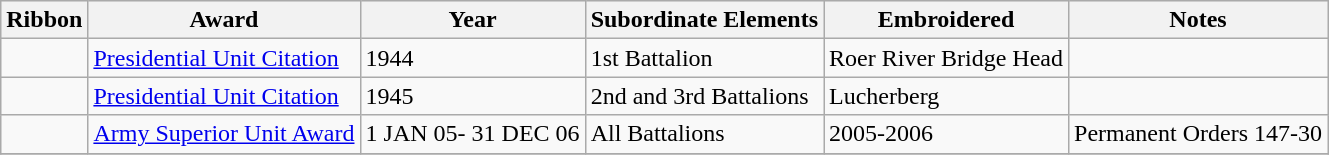<table class="wikitable">
<tr style="background:#efefef;">
<th>Ribbon</th>
<th>Award</th>
<th>Year</th>
<th>Subordinate Elements</th>
<th>Embroidered</th>
<th>Notes</th>
</tr>
<tr>
<td></td>
<td><a href='#'>Presidential Unit Citation</a></td>
<td>1944</td>
<td>1st Battalion</td>
<td>Roer River Bridge Head</td>
<td></td>
</tr>
<tr>
<td></td>
<td><a href='#'>Presidential Unit Citation</a></td>
<td>1945</td>
<td>2nd and 3rd Battalions</td>
<td>Lucherberg</td>
<td></td>
</tr>
<tr>
<td></td>
<td><a href='#'>Army Superior Unit Award</a></td>
<td>1 JAN 05- 31 DEC 06</td>
<td>All Battalions</td>
<td>2005-2006</td>
<td>Permanent Orders 147-30</td>
</tr>
<tr>
</tr>
</table>
